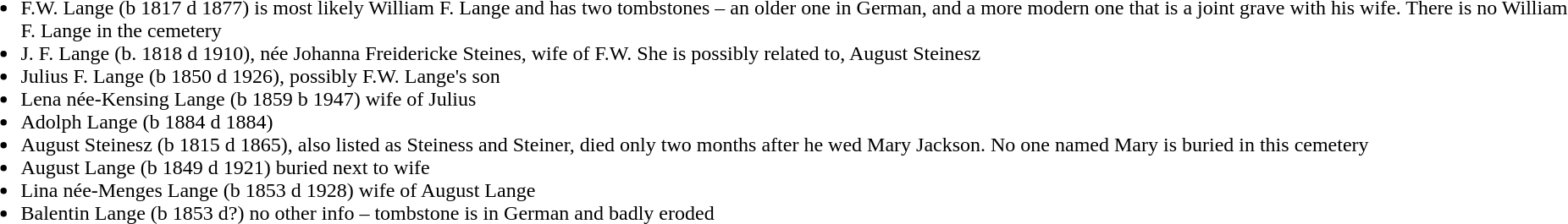<table>
<tr valign="top">
<td><br><ul><li>F.W. Lange (b 1817 d 1877) is most likely William F. Lange and has two tombstones – an older one in German, and a more modern one that is a joint grave with his wife. There is no William F. Lange in the cemetery</li><li>J. F. Lange (b. 1818 d 1910), née Johanna Freidericke Steines, wife of F.W.  She is  possibly related to, August Steinesz</li><li>Julius F. Lange (b 1850 d 1926), possibly F.W. Lange's son</li><li>Lena née-Kensing Lange (b 1859 b 1947) wife of Julius</li><li>Adolph Lange (b 1884 d 1884)</li><li>August Steinesz (b 1815 d 1865), also listed as Steiness and Steiner, died only two months after he wed Mary Jackson. No one named Mary is buried in this cemetery</li><li>August Lange (b 1849 d 1921) buried next to wife</li><li>Lina née-Menges Lange (b 1853 d 1928) wife of August Lange</li><li>Balentin Lange (b 1853 d?) no other info – tombstone is in German and badly eroded</li></ul></td>
</tr>
</table>
